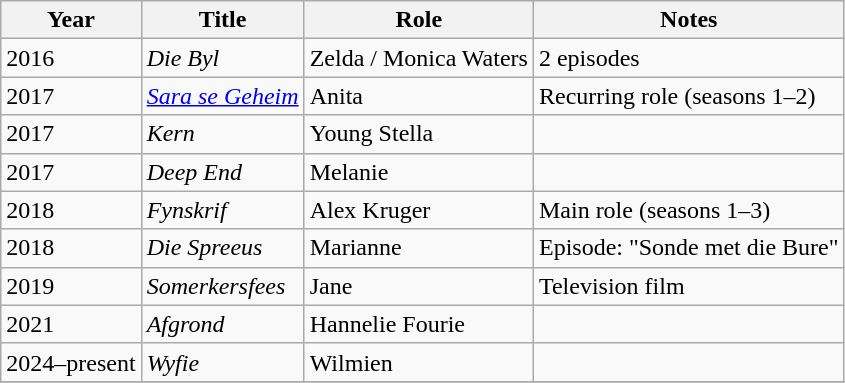<table class="wikitable sortable">
<tr>
<th>Year</th>
<th>Title</th>
<th>Role</th>
<th class="unsortable">Notes</th>
</tr>
<tr>
<td>2016</td>
<td><em>Die Byl</em></td>
<td>Zelda / Monica Waters</td>
<td>2 episodes</td>
</tr>
<tr>
<td>2017</td>
<td><em><a href='#'>Sara se Geheim</a></em></td>
<td>Anita</td>
<td>Recurring role (seasons 1–2)</td>
</tr>
<tr>
<td>2017</td>
<td><em>Kern</em></td>
<td>Young Stella</td>
<td></td>
</tr>
<tr>
<td>2017</td>
<td><em>Deep End</em></td>
<td>Melanie</td>
<td></td>
</tr>
<tr>
<td>2018</td>
<td><em>Fynskrif</em></td>
<td>Alex Kruger</td>
<td>Main role (seasons 1–3)</td>
</tr>
<tr>
<td>2018</td>
<td><em>Die Spreeus</em></td>
<td>Marianne</td>
<td>Episode: "Sonde met die Bure"</td>
</tr>
<tr>
<td>2019</td>
<td><em>Somerkersfees</em></td>
<td>Jane</td>
<td>Television film</td>
</tr>
<tr>
<td>2021</td>
<td><em>Afgrond</em></td>
<td>Hannelie Fourie</td>
<td></td>
</tr>
<tr>
<td>2024–present</td>
<td><em>Wyfie</em></td>
<td>Wilmien</td>
<td></td>
</tr>
<tr>
</tr>
</table>
